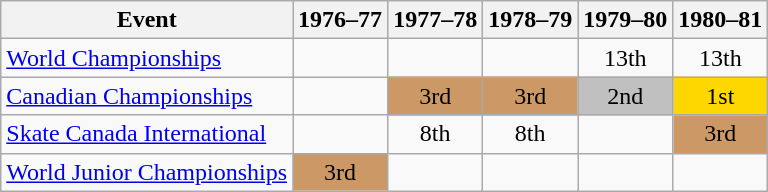<table class="wikitable">
<tr>
<th>Event</th>
<th>1976–77</th>
<th>1977–78</th>
<th>1978–79</th>
<th>1979–80</th>
<th>1980–81</th>
</tr>
<tr>
<td><a href='#'>World Championships</a></td>
<td></td>
<td></td>
<td></td>
<td align="center">13th</td>
<td align="center">13th</td>
</tr>
<tr>
<td><a href='#'>Canadian Championships</a></td>
<td></td>
<td align="center" bgcolor="cc9966">3rd</td>
<td align="center" bgcolor="cc9966">3rd</td>
<td align="center" bgcolor="silver">2nd</td>
<td align="center" bgcolor="gold">1st</td>
</tr>
<tr>
<td><a href='#'>Skate Canada International</a></td>
<td></td>
<td align="center">8th</td>
<td align="center">8th</td>
<td></td>
<td align="center" bgcolor="cc9966">3rd</td>
</tr>
<tr>
<td><a href='#'>World Junior Championships</a></td>
<td align="center" bgcolor="cc9966">3rd</td>
<td></td>
<td></td>
<td></td>
<td></td>
</tr>
</table>
